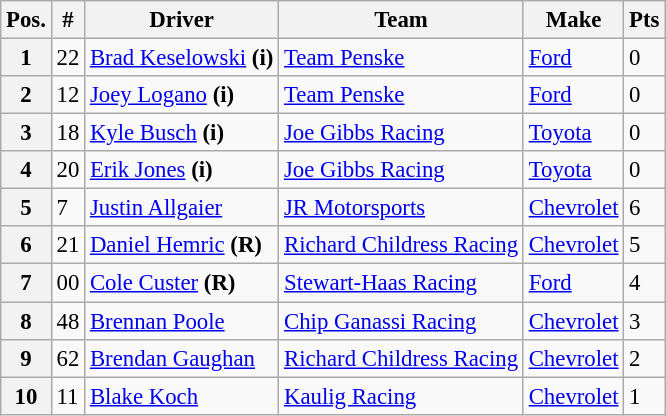<table class="wikitable" style="font-size:95%">
<tr>
<th>Pos.</th>
<th>#</th>
<th>Driver</th>
<th>Team</th>
<th>Make</th>
<th>Pts</th>
</tr>
<tr>
<th>1</th>
<td>22</td>
<td><a href='#'>Brad Keselowski</a> <strong>(i)</strong></td>
<td><a href='#'>Team Penske</a></td>
<td><a href='#'>Ford</a></td>
<td>0</td>
</tr>
<tr>
<th>2</th>
<td>12</td>
<td><a href='#'>Joey Logano</a> <strong>(i)</strong></td>
<td><a href='#'>Team Penske</a></td>
<td><a href='#'>Ford</a></td>
<td>0</td>
</tr>
<tr>
<th>3</th>
<td>18</td>
<td><a href='#'>Kyle Busch</a> <strong>(i)</strong></td>
<td><a href='#'>Joe Gibbs Racing</a></td>
<td><a href='#'>Toyota</a></td>
<td>0</td>
</tr>
<tr>
<th>4</th>
<td>20</td>
<td><a href='#'>Erik Jones</a> <strong>(i)</strong></td>
<td><a href='#'>Joe Gibbs Racing</a></td>
<td><a href='#'>Toyota</a></td>
<td>0</td>
</tr>
<tr>
<th>5</th>
<td>7</td>
<td><a href='#'>Justin Allgaier</a></td>
<td><a href='#'>JR Motorsports</a></td>
<td><a href='#'>Chevrolet</a></td>
<td>6</td>
</tr>
<tr>
<th>6</th>
<td>21</td>
<td><a href='#'>Daniel Hemric</a> <strong>(R)</strong></td>
<td><a href='#'>Richard Childress Racing</a></td>
<td><a href='#'>Chevrolet</a></td>
<td>5</td>
</tr>
<tr>
<th>7</th>
<td>00</td>
<td><a href='#'>Cole Custer</a> <strong>(R)</strong></td>
<td><a href='#'>Stewart-Haas Racing</a></td>
<td><a href='#'>Ford</a></td>
<td>4</td>
</tr>
<tr>
<th>8</th>
<td>48</td>
<td><a href='#'>Brennan Poole</a></td>
<td><a href='#'>Chip Ganassi Racing</a></td>
<td><a href='#'>Chevrolet</a></td>
<td>3</td>
</tr>
<tr>
<th>9</th>
<td>62</td>
<td><a href='#'>Brendan Gaughan</a></td>
<td><a href='#'>Richard Childress Racing</a></td>
<td><a href='#'>Chevrolet</a></td>
<td>2</td>
</tr>
<tr>
<th>10</th>
<td>11</td>
<td><a href='#'>Blake Koch</a></td>
<td><a href='#'>Kaulig Racing</a></td>
<td><a href='#'>Chevrolet</a></td>
<td>1</td>
</tr>
</table>
